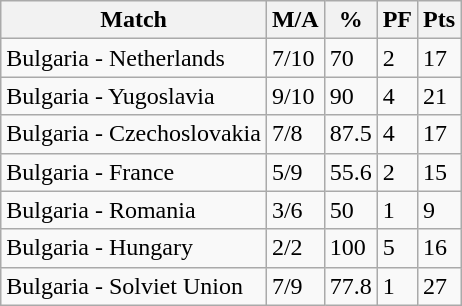<table class="wikitable">
<tr>
<th>Match</th>
<th>M/A</th>
<th>%</th>
<th>PF</th>
<th>Pts</th>
</tr>
<tr>
<td> Bulgaria -  Netherlands</td>
<td>7/10</td>
<td>70</td>
<td>2</td>
<td>17</td>
</tr>
<tr>
<td> Bulgaria -  Yugoslavia</td>
<td>9/10</td>
<td>90</td>
<td>4</td>
<td>21</td>
</tr>
<tr>
<td> Bulgaria -  Czechoslovakia</td>
<td>7/8</td>
<td>87.5</td>
<td>4</td>
<td>17</td>
</tr>
<tr>
<td> Bulgaria -  France</td>
<td>5/9</td>
<td>55.6</td>
<td>2</td>
<td>15</td>
</tr>
<tr>
<td> Bulgaria -  Romania</td>
<td>3/6</td>
<td>50</td>
<td>1</td>
<td>9</td>
</tr>
<tr>
<td> Bulgaria -  Hungary</td>
<td>2/2</td>
<td>100</td>
<td>5</td>
<td>16</td>
</tr>
<tr>
<td> Bulgaria -  Solviet Union</td>
<td>7/9</td>
<td>77.8</td>
<td>1</td>
<td>27</td>
</tr>
</table>
